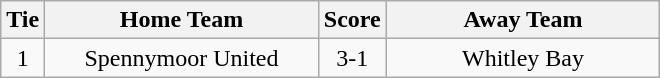<table class="wikitable" style="text-align:center;">
<tr>
<th width=20>Tie</th>
<th width=175>Home Team</th>
<th width=20>Score</th>
<th width=175>Away Team</th>
</tr>
<tr>
<td>1</td>
<td>Spennymoor United</td>
<td>3-1</td>
<td>Whitley Bay</td>
</tr>
</table>
